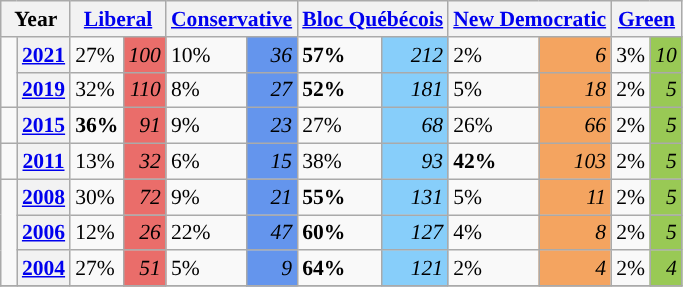<table class="wikitable" style="width:400; font-size:90%; margin-left:1em;">
<tr>
<th colspan="2" scope="col">Year</th>
<th colspan="2" scope="col"><a href='#'>Liberal</a></th>
<th colspan="2" scope="col"><a href='#'>Conservative</a></th>
<th colspan="2" scope="col"><a href='#'>Bloc Québécois</a></th>
<th colspan="2" scope="col"><a href='#'>New Democratic</a></th>
<th colspan="2" scope="col"><a href='#'>Green</a></th>
</tr>
<tr>
<td rowspan="2" style="width: 0.25em; background-color: "></td>
<th><a href='#'>2021</a></th>
<td>27%</td>
<td style="text-align:right; background:#EA6D6A;"><em>100</em></td>
<td>10%</td>
<td style="text-align:right; background:#6495ED;"><em>36</em></td>
<td><strong>57%</strong></td>
<td style="text-align:right; background:#87CEFA;"><em>212</em></td>
<td>2%</td>
<td style="text-align:right; background:#F4A460;"><em>6</em></td>
<td>3%</td>
<td style="text-align:right; background:#99C955;"><em>10</em></td>
</tr>
<tr>
<th><a href='#'>2019</a></th>
<td>32%</td>
<td style="text-align:right; background:#EA6D6A;"><em>110</em></td>
<td>8%</td>
<td style="text-align:right; background:#6495ED;"><em>27</em></td>
<td><strong>52%</strong></td>
<td style="text-align:right; background:#87CEFA;"><em>181</em></td>
<td>5%</td>
<td style="text-align:right; background:#F4A460;"><em>18</em></td>
<td>2%</td>
<td style="text-align:right; background:#99C955;"><em>5</em></td>
</tr>
<tr>
<td style="width: 0.25em; background-color: "></td>
<th><a href='#'>2015</a></th>
<td><strong>36%</strong></td>
<td style="text-align:right; background:#EA6D6A;"><em>91</em></td>
<td>9%</td>
<td style="text-align:right; background:#6495ED;"><em>23</em></td>
<td>27%</td>
<td style="text-align:right; background:#87CEFA;"><em>68</em></td>
<td>26%</td>
<td style="text-align:right; background:#F4A460;"><em>66</em></td>
<td>2%</td>
<td style="text-align:right; background:#99C955;"><em>5</em></td>
</tr>
<tr>
<td style="width: 0.25em; background-color: "></td>
<th><a href='#'>2011</a></th>
<td>13%</td>
<td style="text-align:right; background:#EA6D6A;"><em>32</em></td>
<td>6%</td>
<td style="text-align:right; background:#6495ED;"><em>15</em></td>
<td>38%</td>
<td style="text-align:right; background:#87CEFA;"><em>93</em></td>
<td><strong>42%</strong></td>
<td style="text-align:right; background:#F4A460;"><em>103</em></td>
<td>2%</td>
<td style="text-align:right; background:#99C955;"><em>5</em></td>
</tr>
<tr>
<td rowspan="3" style="width: 0.25em; background-color: "></td>
<th><a href='#'>2008</a></th>
<td>30%</td>
<td style="text-align:right; background:#EA6D6A;"><em>72</em></td>
<td>9%</td>
<td style="text-align:right; background:#6495ED;"><em>21</em></td>
<td><strong>55%</strong></td>
<td style="text-align:right; background:#87CEFA;"><em>131</em></td>
<td>5%</td>
<td style="text-align:right; background:#F4A460;"><em>11</em></td>
<td>2%</td>
<td style="text-align:right; background:#99C955;"><em>5</em></td>
</tr>
<tr>
<th><a href='#'>2006</a></th>
<td>12%</td>
<td style="text-align:right; background:#EA6D6A;"><em>26</em></td>
<td>22%</td>
<td style="text-align:right; background:#6495ED;"><em>47</em></td>
<td><strong>60%</strong></td>
<td style="text-align:right; background:#87CEFA;"><em>127</em></td>
<td>4%</td>
<td style="text-align:right; background:#F4A460;"><em>8</em></td>
<td>2%</td>
<td style="text-align:right; background:#99C955;"><em>5</em></td>
</tr>
<tr>
<th><a href='#'>2004</a></th>
<td>27%</td>
<td style="text-align:right; background:#EA6D6A;"><em>51</em></td>
<td>5%</td>
<td style="text-align:right; background:#6495ED;"><em>9</em></td>
<td><strong>64%</strong></td>
<td style="text-align:right; background:#87CEFA;"><em>121</em></td>
<td>2%</td>
<td style="text-align:right; background:#F4A460;"><em>4</em></td>
<td>2%</td>
<td style="text-align:right; background:#99C955;"><em>4</em></td>
</tr>
<tr>
</tr>
</table>
